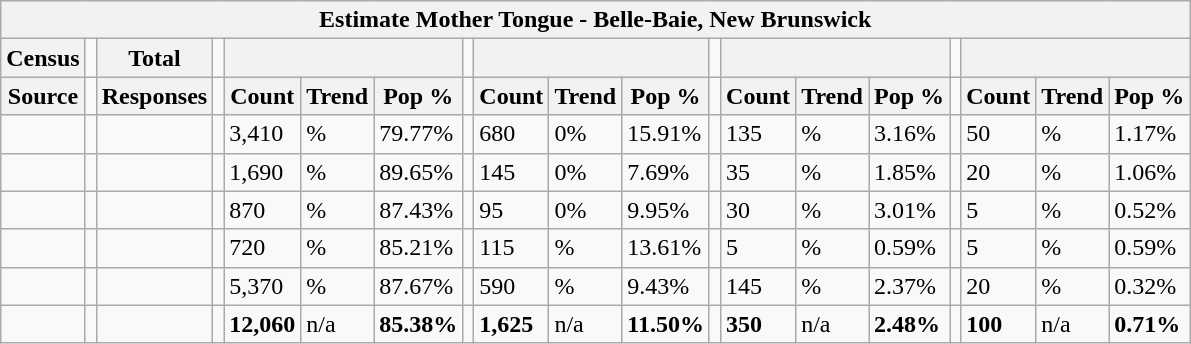<table class="wikitable">
<tr>
<th colspan="19">Estimate  Mother Tongue - Belle-Baie, New Brunswick </th>
</tr>
<tr>
<th>Census</th>
<td></td>
<th>Total</th>
<td colspan="1"></td>
<th colspan="3"></th>
<td colspan="1"></td>
<th colspan="3"></th>
<td colspan="1"></td>
<th colspan="3"></th>
<td colspan="1"></td>
<th colspan="3"></th>
</tr>
<tr>
<th>Source</th>
<td></td>
<th>Responses</th>
<td></td>
<th>Count</th>
<th>Trend</th>
<th>Pop %</th>
<td></td>
<th>Count</th>
<th>Trend</th>
<th>Pop %</th>
<td></td>
<th>Count</th>
<th>Trend</th>
<th>Pop %</th>
<td></td>
<th>Count</th>
<th>Trend</th>
<th>Pop %</th>
</tr>
<tr>
<td></td>
<td></td>
<td></td>
<td></td>
<td>3,410</td>
<td> %</td>
<td>79.77%</td>
<td></td>
<td>680</td>
<td> 0%</td>
<td>15.91%</td>
<td></td>
<td>135</td>
<td> %</td>
<td>3.16%</td>
<td></td>
<td>50</td>
<td> %</td>
<td>1.17%</td>
</tr>
<tr>
<td></td>
<td></td>
<td></td>
<td></td>
<td>1,690</td>
<td> %</td>
<td>89.65%</td>
<td></td>
<td>145</td>
<td> 0%</td>
<td>7.69%</td>
<td></td>
<td>35</td>
<td> %</td>
<td>1.85%</td>
<td></td>
<td>20</td>
<td> %</td>
<td>1.06%</td>
</tr>
<tr>
<td></td>
<td></td>
<td></td>
<td></td>
<td>870</td>
<td> %</td>
<td>87.43%</td>
<td></td>
<td>95</td>
<td> 0%</td>
<td>9.95%</td>
<td></td>
<td>30</td>
<td> %</td>
<td>3.01%</td>
<td></td>
<td>5</td>
<td> %</td>
<td>0.52%</td>
</tr>
<tr>
<td></td>
<td></td>
<td></td>
<td></td>
<td>720</td>
<td> %</td>
<td>85.21%</td>
<td></td>
<td>115</td>
<td> %</td>
<td>13.61%</td>
<td></td>
<td>5</td>
<td> %</td>
<td>0.59%</td>
<td></td>
<td>5</td>
<td> %</td>
<td>0.59%</td>
</tr>
<tr>
<td></td>
<td></td>
<td></td>
<td></td>
<td>5,370</td>
<td> %</td>
<td>87.67%</td>
<td></td>
<td>590</td>
<td> %</td>
<td>9.43%</td>
<td></td>
<td>145</td>
<td> %</td>
<td>2.37%</td>
<td></td>
<td>20</td>
<td> %</td>
<td>0.32%</td>
</tr>
<tr>
<td></td>
<td></td>
<td></td>
<td></td>
<td><strong>12,060</strong></td>
<td>n/a</td>
<td><strong>85.38%</strong></td>
<td></td>
<td><strong>1,625</strong></td>
<td>n/a</td>
<td><strong>11.50%</strong></td>
<td></td>
<td><strong>350</strong></td>
<td>n/a</td>
<td><strong>2.48%</strong></td>
<td></td>
<td><strong>100</strong></td>
<td>n/a</td>
<td><strong>0.71%</strong></td>
</tr>
</table>
